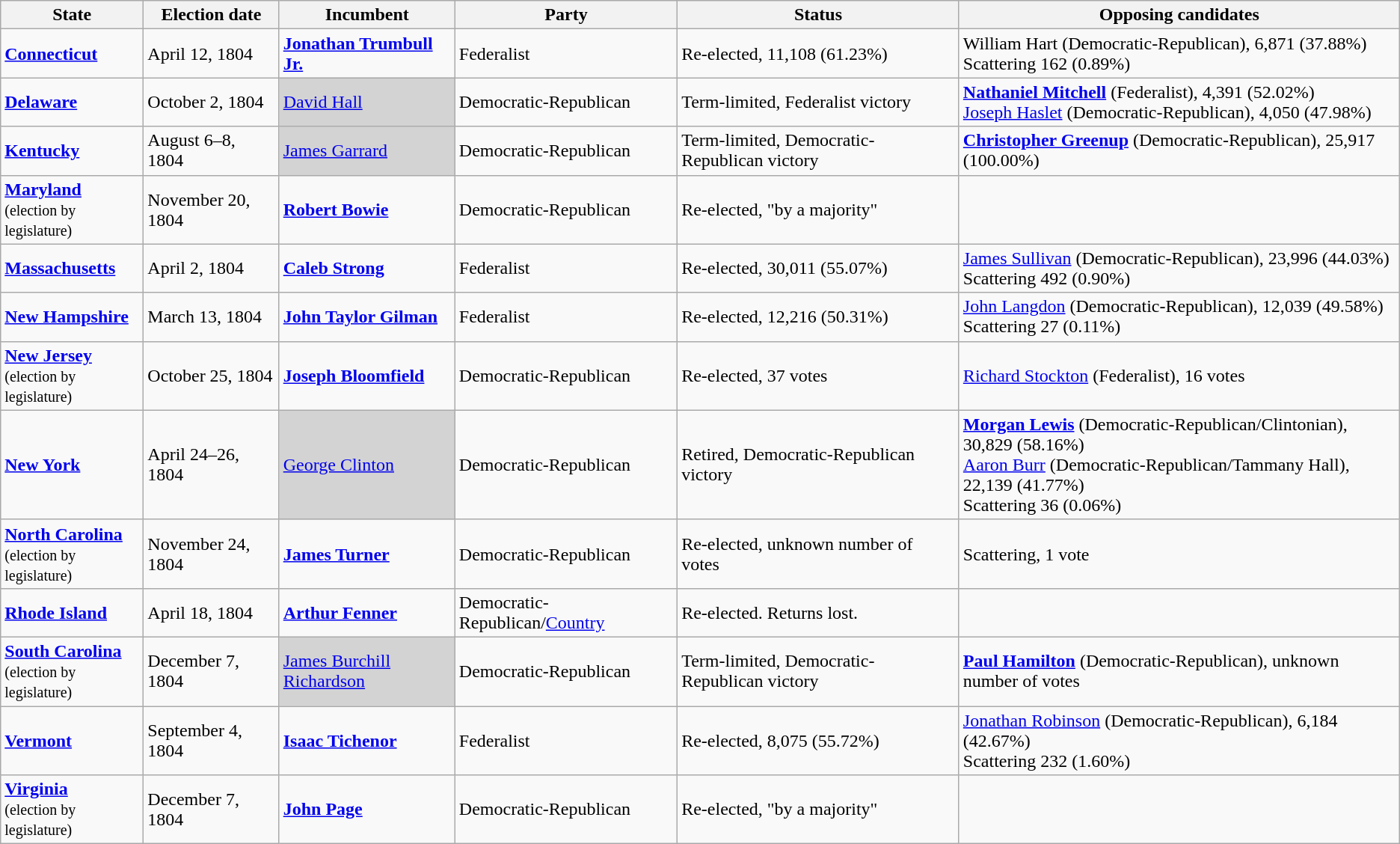<table class="wikitable">
<tr>
<th>State</th>
<th>Election date</th>
<th>Incumbent</th>
<th>Party</th>
<th>Status</th>
<th>Opposing candidates</th>
</tr>
<tr>
<td><strong><a href='#'>Connecticut</a></strong></td>
<td>April 12, 1804</td>
<td><strong><a href='#'>Jonathan Trumbull Jr.</a></strong></td>
<td>Federalist</td>
<td>Re-elected, 11,108 (61.23%)</td>
<td>William Hart (Democratic-Republican), 6,871 (37.88%)<br>Scattering 162 (0.89%)<br></td>
</tr>
<tr>
<td><strong><a href='#'>Delaware</a></strong></td>
<td>October 2, 1804</td>
<td bgcolor="lightgrey"><a href='#'>David Hall</a></td>
<td>Democratic-Republican</td>
<td>Term-limited, Federalist victory</td>
<td><strong><a href='#'>Nathaniel Mitchell</a></strong> (Federalist), 4,391 (52.02%)<br><a href='#'>Joseph Haslet</a> (Democratic-Republican), 4,050 (47.98%)<br></td>
</tr>
<tr>
<td><strong><a href='#'>Kentucky</a></strong></td>
<td>August 6–8, 1804</td>
<td bgcolor="lightgrey"><a href='#'>James Garrard</a></td>
<td>Democratic-Republican</td>
<td>Term-limited, Democratic-Republican victory</td>
<td><strong><a href='#'>Christopher Greenup</a></strong> (Democratic-Republican), 25,917 (100.00%)<br></td>
</tr>
<tr>
<td><strong><a href='#'>Maryland</a></strong><br><small>(election by legislature)</small></td>
<td>November 20, 1804</td>
<td><strong><a href='#'>Robert Bowie</a></strong></td>
<td>Democratic-Republican</td>
<td>Re-elected, "by a majority"<br></td>
<td></td>
</tr>
<tr>
<td><strong><a href='#'>Massachusetts</a></strong></td>
<td>April 2, 1804</td>
<td><strong><a href='#'>Caleb Strong</a></strong></td>
<td>Federalist</td>
<td>Re-elected, 30,011 (55.07%)</td>
<td><a href='#'>James Sullivan</a> (Democratic-Republican), 23,996 (44.03%)<br>Scattering 492 (0.90%)<br></td>
</tr>
<tr>
<td><strong><a href='#'>New Hampshire</a></strong></td>
<td>March 13, 1804</td>
<td><strong><a href='#'>John Taylor Gilman</a></strong></td>
<td>Federalist</td>
<td>Re-elected, 12,216 (50.31%)</td>
<td><a href='#'>John Langdon</a> (Democratic-Republican), 12,039 (49.58%)<br>Scattering 27 (0.11%)<br></td>
</tr>
<tr>
<td><strong><a href='#'>New Jersey</a></strong><br><small>(election by legislature)</small></td>
<td>October 25, 1804</td>
<td><strong><a href='#'>Joseph Bloomfield</a></strong></td>
<td>Democratic-Republican</td>
<td>Re-elected, 37 votes</td>
<td><a href='#'>Richard Stockton</a> (Federalist), 16 votes<br></td>
</tr>
<tr>
<td><strong><a href='#'>New York</a></strong></td>
<td>April 24–26, 1804</td>
<td bgcolor="lightgrey"><a href='#'>George Clinton</a></td>
<td>Democratic-Republican</td>
<td>Retired, Democratic-Republican victory</td>
<td><strong><a href='#'>Morgan Lewis</a></strong> (Democratic-Republican/Clintonian), 30,829 (58.16%)<br><a href='#'>Aaron Burr</a> (Democratic-Republican/Tammany Hall), 22,139 (41.77%)<br>Scattering 36 (0.06%)<br></td>
</tr>
<tr>
<td><strong><a href='#'>North Carolina</a></strong><br><small>(election by legislature)</small></td>
<td>November 24, 1804</td>
<td><strong><a href='#'>James Turner</a></strong></td>
<td>Democratic-Republican</td>
<td>Re-elected, unknown number of votes</td>
<td>Scattering, 1 vote<br></td>
</tr>
<tr>
<td><strong><a href='#'>Rhode Island</a></strong></td>
<td>April 18, 1804</td>
<td><strong><a href='#'>Arthur Fenner</a></strong></td>
<td>Democratic-Republican/<a href='#'>Country</a></td>
<td>Re-elected. Returns lost.<br></td>
<td></td>
</tr>
<tr>
<td><strong><a href='#'>South Carolina</a></strong><br><small>(election by legislature)</small></td>
<td>December 7, 1804</td>
<td bgcolor="lightgrey"><a href='#'>James Burchill Richardson</a></td>
<td>Democratic-Republican</td>
<td>Term-limited, Democratic-Republican victory</td>
<td><strong><a href='#'>Paul Hamilton</a></strong> (Democratic-Republican), unknown number of votes<br></td>
</tr>
<tr>
<td><strong><a href='#'>Vermont</a></strong></td>
<td>September 4, 1804</td>
<td><strong><a href='#'>Isaac Tichenor</a></strong></td>
<td>Federalist</td>
<td>Re-elected, 8,075 (55.72%)</td>
<td><a href='#'>Jonathan Robinson</a> (Democratic-Republican), 6,184 (42.67%)<br>Scattering 232 (1.60%)<br></td>
</tr>
<tr>
<td><strong><a href='#'>Virginia</a></strong><br><small>(election by legislature)</small></td>
<td>December 7, 1804</td>
<td><strong><a href='#'>John Page</a></strong></td>
<td>Democratic-Republican</td>
<td>Re-elected, "by a majority"<br></td>
<td></td>
</tr>
</table>
